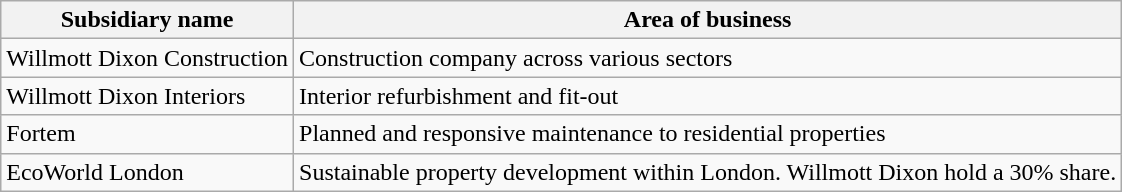<table class="wikitable">
<tr>
<th>Subsidiary name</th>
<th>Area of business</th>
</tr>
<tr>
<td>Willmott Dixon Construction</td>
<td>Construction company across various sectors</td>
</tr>
<tr>
<td>Willmott Dixon Interiors</td>
<td>Interior refurbishment and fit-out</td>
</tr>
<tr>
<td>Fortem</td>
<td>Planned and responsive maintenance to residential properties</td>
</tr>
<tr>
<td>EcoWorld London</td>
<td>Sustainable property development within London. Willmott Dixon hold a 30% share.</td>
</tr>
</table>
